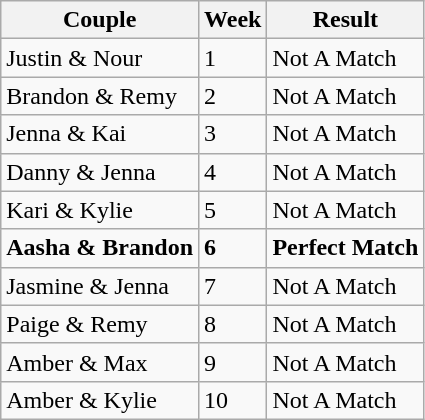<table class="wikitable">
<tr valign="bottom">
<th>Couple</th>
<th>Week</th>
<th>Result</th>
</tr>
<tr valign="top">
<td>Justin & Nour</td>
<td>1</td>
<td>Not A Match</td>
</tr>
<tr>
<td>Brandon & Remy</td>
<td>2</td>
<td>Not A Match</td>
</tr>
<tr>
<td>Jenna & Kai</td>
<td>3</td>
<td>Not A Match</td>
</tr>
<tr>
<td>Danny & Jenna</td>
<td>4</td>
<td>Not A Match</td>
</tr>
<tr>
<td>Kari & Kylie</td>
<td>5</td>
<td>Not A Match</td>
</tr>
<tr>
<td><strong>Aasha & Brandon</strong></td>
<td><strong>6</strong></td>
<td><strong>Perfect Match</strong></td>
</tr>
<tr>
<td>Jasmine & Jenna</td>
<td>7</td>
<td>Not A Match</td>
</tr>
<tr>
<td>Paige & Remy</td>
<td>8</td>
<td>Not A Match</td>
</tr>
<tr>
<td>Amber & Max</td>
<td>9</td>
<td>Not A Match</td>
</tr>
<tr>
<td>Amber & Kylie</td>
<td>10</td>
<td>Not A Match</td>
</tr>
</table>
